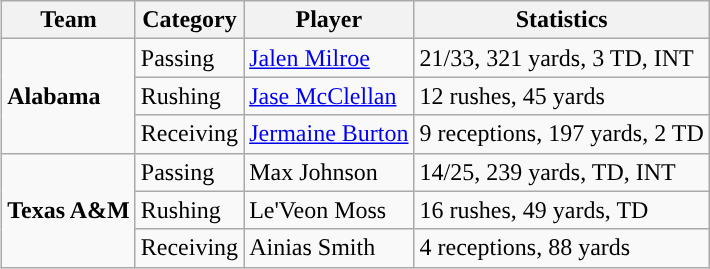<table class="wikitable" style="float: right;">
<tr>
<th>Team</th>
<th>Category</th>
<th>Player</th>
<th>Statistics</th>
</tr>
<tr>
<td rowspan=3><strong>Alabama</strong></td>
<td>Passing</td>
<td><a href='#'>Jalen Milroe</a></td>
<td>21/33, 321 yards, 3 TD, INT</td>
</tr>
<tr>
<td>Rushing</td>
<td><a href='#'>Jase McClellan</a></td>
<td>12 rushes, 45 yards</td>
</tr>
<tr>
<td>Receiving</td>
<td><a href='#'>Jermaine Burton</a></td>
<td>9 receptions, 197 yards, 2 TD</td>
</tr>
<tr>
<td rowspan=3><strong>Texas A&M</strong></td>
<td>Passing</td>
<td>Max Johnson</td>
<td>14/25, 239 yards, TD, INT</td>
</tr>
<tr>
<td>Rushing</td>
<td>Le'Veon Moss</td>
<td>16 rushes, 49 yards, TD</td>
</tr>
<tr>
<td>Receiving</td>
<td>Ainias Smith</td>
<td>4 receptions, 88 yards</td>
</tr>
</table>
